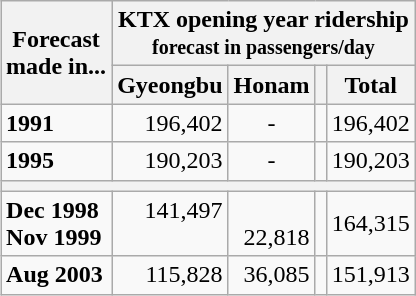<table class="wikitable"  style="float:right; margin:0 0 0 1em;">
<tr>
<th rowspan="2">Forecast<br>made in...</th>
<th colspan="4">KTX opening year ridership<br><small>forecast in passengers/day</small></th>
</tr>
<tr>
<th>Gyeongbu</th>
<th>Honam</th>
<th></th>
<th>Total</th>
</tr>
<tr>
<td><strong>1991</strong></td>
<td align="right">196,402</td>
<td style="text-align:center;">-</td>
<td></td>
<td align="right">196,402</td>
</tr>
<tr>
<td><strong>1995</strong></td>
<td align="right">190,203</td>
<td style="text-align:center;">-</td>
<td></td>
<td align="right">190,203</td>
</tr>
<tr>
<th colspan="5"></th>
</tr>
<tr>
<td><strong>Dec 1998<br>Nov 1999</strong></td>
<td align="right">141,497<br> </td>
<td align="right"> <br>22,818</td>
<td></td>
<td align="right">164,315</td>
</tr>
<tr>
<td><strong>Aug 2003</strong></td>
<td align="right">115,828</td>
<td align="right">36,085</td>
<td></td>
<td align="right">151,913</td>
</tr>
</table>
